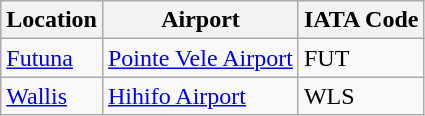<table class="wikitable">
<tr>
<th>Location</th>
<th>Airport</th>
<th>IATA Code</th>
</tr>
<tr>
<td><a href='#'>Futuna</a></td>
<td><a href='#'>Pointe Vele Airport</a></td>
<td>FUT</td>
</tr>
<tr>
<td><a href='#'>Wallis</a></td>
<td><a href='#'>Hihifo Airport</a></td>
<td>WLS</td>
</tr>
</table>
